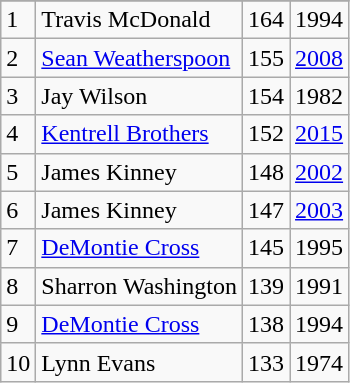<table class="wikitable">
<tr>
</tr>
<tr>
<td>1</td>
<td>Travis McDonald</td>
<td>164</td>
<td>1994</td>
</tr>
<tr>
<td>2</td>
<td><a href='#'>Sean Weatherspoon</a></td>
<td>155</td>
<td><a href='#'>2008</a></td>
</tr>
<tr>
<td>3</td>
<td>Jay Wilson</td>
<td>154</td>
<td>1982</td>
</tr>
<tr>
<td>4</td>
<td><a href='#'>Kentrell Brothers</a></td>
<td>152</td>
<td><a href='#'>2015</a></td>
</tr>
<tr>
<td>5</td>
<td>James Kinney</td>
<td>148</td>
<td><a href='#'>2002</a></td>
</tr>
<tr>
<td>6</td>
<td>James Kinney</td>
<td>147</td>
<td><a href='#'>2003</a></td>
</tr>
<tr>
<td>7</td>
<td><a href='#'>DeMontie Cross</a></td>
<td>145</td>
<td>1995</td>
</tr>
<tr>
<td>8</td>
<td>Sharron Washington</td>
<td>139</td>
<td>1991</td>
</tr>
<tr>
<td>9</td>
<td><a href='#'>DeMontie Cross</a></td>
<td>138</td>
<td>1994</td>
</tr>
<tr>
<td>10</td>
<td>Lynn Evans</td>
<td>133</td>
<td>1974</td>
</tr>
</table>
